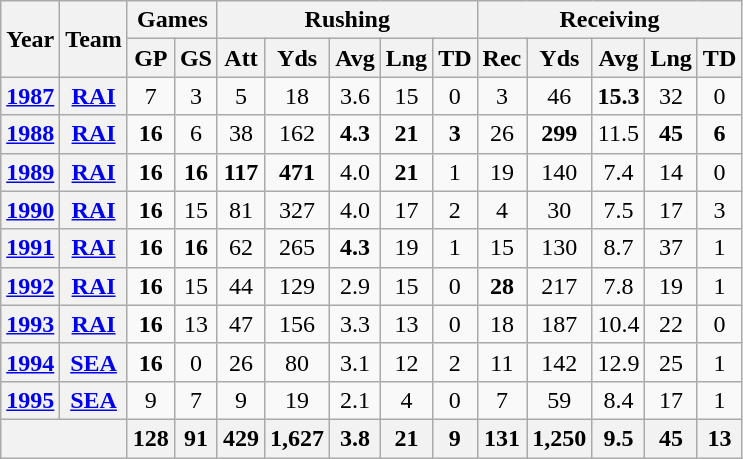<table class="wikitable" style="text-align:center;">
<tr>
<th rowspan="2">Year</th>
<th rowspan="2">Team</th>
<th colspan="2">Games</th>
<th colspan="5">Rushing</th>
<th colspan="5">Receiving</th>
</tr>
<tr>
<th>GP</th>
<th>GS</th>
<th>Att</th>
<th>Yds</th>
<th>Avg</th>
<th>Lng</th>
<th>TD</th>
<th>Rec</th>
<th>Yds</th>
<th>Avg</th>
<th>Lng</th>
<th>TD</th>
</tr>
<tr>
<th><a href='#'>1987</a></th>
<th><a href='#'>RAI</a></th>
<td>7</td>
<td>3</td>
<td>5</td>
<td>18</td>
<td>3.6</td>
<td>15</td>
<td>0</td>
<td>3</td>
<td>46</td>
<td><strong>15.3</strong></td>
<td>32</td>
<td>0</td>
</tr>
<tr>
<th><a href='#'>1988</a></th>
<th><a href='#'>RAI</a></th>
<td><strong>16</strong></td>
<td>6</td>
<td>38</td>
<td>162</td>
<td><strong>4.3</strong></td>
<td><strong>21</strong></td>
<td><strong>3</strong></td>
<td>26</td>
<td><strong>299</strong></td>
<td>11.5</td>
<td><strong>45</strong></td>
<td><strong>6</strong></td>
</tr>
<tr>
<th><a href='#'>1989</a></th>
<th><a href='#'>RAI</a></th>
<td><strong>16</strong></td>
<td><strong>16</strong></td>
<td><strong>117</strong></td>
<td><strong>471</strong></td>
<td>4.0</td>
<td><strong>21</strong></td>
<td>1</td>
<td>19</td>
<td>140</td>
<td>7.4</td>
<td>14</td>
<td>0</td>
</tr>
<tr>
<th><a href='#'>1990</a></th>
<th><a href='#'>RAI</a></th>
<td><strong>16</strong></td>
<td>15</td>
<td>81</td>
<td>327</td>
<td>4.0</td>
<td>17</td>
<td>2</td>
<td>4</td>
<td>30</td>
<td>7.5</td>
<td>17</td>
<td>3</td>
</tr>
<tr>
<th><a href='#'>1991</a></th>
<th><a href='#'>RAI</a></th>
<td><strong>16</strong></td>
<td><strong>16</strong></td>
<td>62</td>
<td>265</td>
<td><strong>4.3</strong></td>
<td>19</td>
<td>1</td>
<td>15</td>
<td>130</td>
<td>8.7</td>
<td>37</td>
<td>1</td>
</tr>
<tr>
<th><a href='#'>1992</a></th>
<th><a href='#'>RAI</a></th>
<td><strong>16</strong></td>
<td>15</td>
<td>44</td>
<td>129</td>
<td>2.9</td>
<td>15</td>
<td>0</td>
<td><strong>28</strong></td>
<td>217</td>
<td>7.8</td>
<td>19</td>
<td>1</td>
</tr>
<tr>
<th><a href='#'>1993</a></th>
<th><a href='#'>RAI</a></th>
<td><strong>16</strong></td>
<td>13</td>
<td>47</td>
<td>156</td>
<td>3.3</td>
<td>13</td>
<td>0</td>
<td>18</td>
<td>187</td>
<td>10.4</td>
<td>22</td>
<td>0</td>
</tr>
<tr>
<th><a href='#'>1994</a></th>
<th><a href='#'>SEA</a></th>
<td><strong>16</strong></td>
<td>0</td>
<td>26</td>
<td>80</td>
<td>3.1</td>
<td>12</td>
<td>2</td>
<td>11</td>
<td>142</td>
<td>12.9</td>
<td>25</td>
<td>1</td>
</tr>
<tr>
<th><a href='#'>1995</a></th>
<th><a href='#'>SEA</a></th>
<td>9</td>
<td>7</td>
<td>9</td>
<td>19</td>
<td>2.1</td>
<td>4</td>
<td>0</td>
<td>7</td>
<td>59</td>
<td>8.4</td>
<td>17</td>
<td>1</td>
</tr>
<tr>
<th colspan="2"></th>
<th>128</th>
<th>91</th>
<th>429</th>
<th>1,627</th>
<th>3.8</th>
<th>21</th>
<th>9</th>
<th>131</th>
<th>1,250</th>
<th>9.5</th>
<th>45</th>
<th>13</th>
</tr>
</table>
